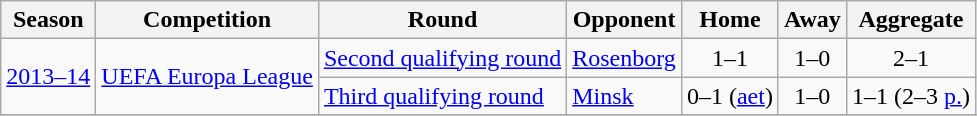<table class="wikitable">
<tr>
<th>Season</th>
<th>Competition</th>
<th>Round</th>
<th>Opponent</th>
<th>Home</th>
<th>Away</th>
<th>Aggregate</th>
</tr>
<tr>
<td rowspan=2><a href='#'>2013–14</a></td>
<td rowspan=2><a href='#'>UEFA Europa League</a></td>
<td><a href='#'>Second qualifying round</a></td>
<td> <a href='#'>Rosenborg</a></td>
<td align="center">1–1</td>
<td align="center">1–0</td>
<td align="center">2–1</td>
</tr>
<tr>
<td><a href='#'>Third qualifying round</a></td>
<td> <a href='#'>Minsk</a></td>
<td align="center">0–1 (<a href='#'>aet</a>)</td>
<td align="center">1–0</td>
<td align="center">1–1 (2–3 <a href='#'>p.</a>)</td>
</tr>
<tr>
</tr>
</table>
